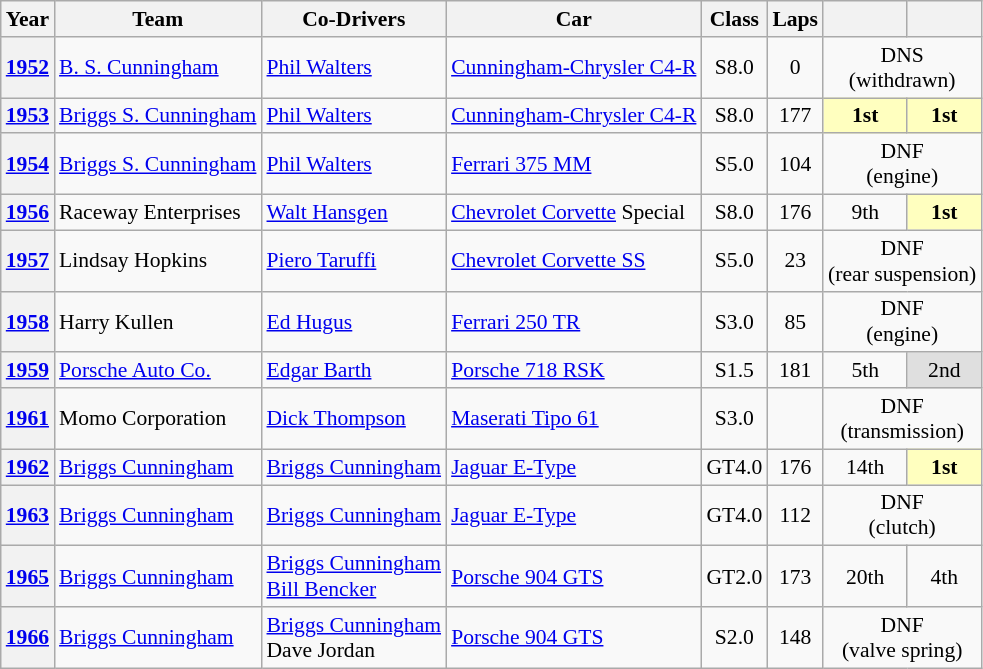<table class="wikitable" style="text-align:center; font-size:90%">
<tr>
<th>Year</th>
<th>Team</th>
<th>Co-Drivers</th>
<th>Car</th>
<th>Class</th>
<th>Laps</th>
<th></th>
<th></th>
</tr>
<tr>
<th><a href='#'>1952</a></th>
<td align="left"> <a href='#'>B. S. Cunningham</a></td>
<td align="left"> <a href='#'>Phil Walters</a></td>
<td align="left"><a href='#'>Cunningham-Chrysler C4-R</a></td>
<td>S8.0</td>
<td>0</td>
<td colspan=2>DNS<br>(withdrawn)</td>
</tr>
<tr>
<th><a href='#'>1953</a></th>
<td align="left"> <a href='#'>Briggs S. Cunningham</a></td>
<td align="left"> <a href='#'>Phil Walters</a></td>
<td align="left"><a href='#'>Cunningham-Chrysler C4-R</a></td>
<td>S8.0</td>
<td>177</td>
<td style="background:#ffffbf;"><strong>1st</strong></td>
<td style="background:#ffffbf;"><strong>1st</strong></td>
</tr>
<tr>
<th><a href='#'>1954</a></th>
<td align="left"> <a href='#'>Briggs S. Cunningham</a></td>
<td align="left"> <a href='#'>Phil Walters</a></td>
<td align="left"><a href='#'>Ferrari 375 MM</a></td>
<td>S5.0</td>
<td>104</td>
<td colspan=2>DNF<br>(engine)</td>
</tr>
<tr>
<th><a href='#'>1956</a></th>
<td align="left"> Raceway Enterprises</td>
<td align="left"> <a href='#'>Walt Hansgen</a></td>
<td align="left"><a href='#'>Chevrolet Corvette</a> Special</td>
<td>S8.0</td>
<td>176</td>
<td>9th</td>
<td style="background:#ffffbf;"><strong>1st</strong></td>
</tr>
<tr>
<th><a href='#'>1957</a></th>
<td align="left"> Lindsay Hopkins</td>
<td align="left"> <a href='#'>Piero Taruffi</a></td>
<td align="left"><a href='#'>Chevrolet Corvette SS</a></td>
<td>S5.0</td>
<td>23</td>
<td colspan=2>DNF<br>(rear suspension)</td>
</tr>
<tr>
<th><a href='#'>1958</a></th>
<td align="left"> Harry Kullen</td>
<td align="left"> <a href='#'>Ed Hugus</a></td>
<td align="left"><a href='#'>Ferrari 250 TR</a></td>
<td>S3.0</td>
<td>85</td>
<td colspan=2>DNF<br>(engine)</td>
</tr>
<tr>
<th><a href='#'>1959</a></th>
<td align="left"> <a href='#'>Porsche Auto Co.</a></td>
<td align="left"> <a href='#'>Edgar Barth</a></td>
<td align="left"><a href='#'>Porsche 718 RSK</a></td>
<td>S1.5</td>
<td>181</td>
<td>5th</td>
<td style="background:#dfdfdf;">2nd</td>
</tr>
<tr>
<th><a href='#'>1961</a></th>
<td align="left"> Momo Corporation</td>
<td align="left"> <a href='#'>Dick Thompson</a></td>
<td align="left"><a href='#'>Maserati Tipo 61</a></td>
<td>S3.0</td>
<td></td>
<td colspan=2>DNF<br>(transmission)</td>
</tr>
<tr>
<th><a href='#'>1962</a></th>
<td align="left"> <a href='#'>Briggs Cunningham</a></td>
<td align="left"> <a href='#'>Briggs Cunningham</a></td>
<td align="left"><a href='#'>Jaguar E-Type</a></td>
<td>GT4.0</td>
<td>176</td>
<td>14th</td>
<td style="background:#ffffbf;"><strong>1st</strong></td>
</tr>
<tr>
<th><a href='#'>1963</a></th>
<td align="left"> <a href='#'>Briggs Cunningham</a></td>
<td align="left"> <a href='#'>Briggs Cunningham</a></td>
<td align="left"><a href='#'>Jaguar E-Type</a></td>
<td>GT4.0</td>
<td>112</td>
<td colspan=2>DNF<br>(clutch)</td>
</tr>
<tr>
<th><a href='#'>1965</a></th>
<td align="left"> <a href='#'>Briggs Cunningham</a></td>
<td align="left"> <a href='#'>Briggs Cunningham</a><br> <a href='#'>Bill Bencker</a></td>
<td align="left"><a href='#'>Porsche 904 GTS</a></td>
<td>GT2.0</td>
<td>173</td>
<td>20th</td>
<td>4th</td>
</tr>
<tr>
<th><a href='#'>1966</a></th>
<td align="left"> <a href='#'>Briggs Cunningham</a></td>
<td align="left"> <a href='#'>Briggs Cunningham</a><br> Dave Jordan</td>
<td align="left"><a href='#'>Porsche 904 GTS</a></td>
<td>S2.0</td>
<td>148</td>
<td colspan=2>DNF<br>(valve spring)</td>
</tr>
</table>
